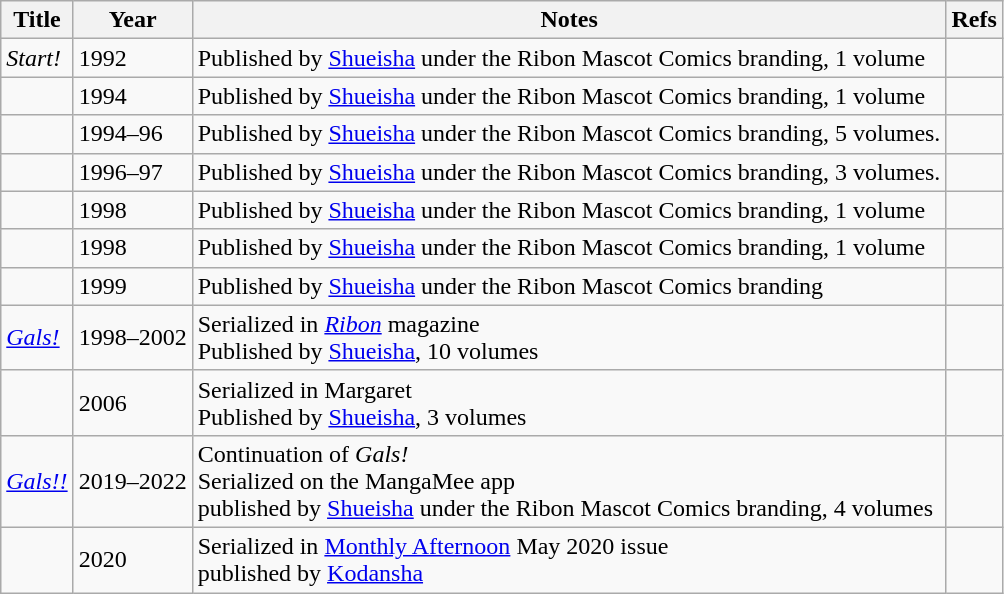<table class="wikitable sortable">
<tr>
<th>Title</th>
<th>Year</th>
<th>Notes</th>
<th>Refs</th>
</tr>
<tr>
<td><em>Start!</em></td>
<td>1992</td>
<td>Published by <a href='#'>Shueisha</a> under the Ribon Mascot Comics branding, 1 volume</td>
<td></td>
</tr>
<tr>
<td></td>
<td>1994</td>
<td>Published by <a href='#'>Shueisha</a> under the Ribon Mascot Comics branding, 1 volume</td>
<td></td>
</tr>
<tr>
<td></td>
<td>1994–96</td>
<td>Published by <a href='#'>Shueisha</a> under the Ribon Mascot Comics branding, 5 volumes.</td>
<td></td>
</tr>
<tr>
<td></td>
<td>1996–97</td>
<td>Published by <a href='#'>Shueisha</a> under the Ribon Mascot Comics branding, 3 volumes.</td>
<td></td>
</tr>
<tr>
<td></td>
<td>1998</td>
<td>Published by <a href='#'>Shueisha</a> under the Ribon Mascot Comics branding, 1 volume</td>
<td></td>
</tr>
<tr>
<td></td>
<td>1998</td>
<td>Published by <a href='#'>Shueisha</a> under the Ribon Mascot Comics branding, 1 volume</td>
<td></td>
</tr>
<tr>
<td></td>
<td>1999</td>
<td>Published by <a href='#'>Shueisha</a> under the Ribon Mascot Comics branding</td>
<td></td>
</tr>
<tr>
<td><em><a href='#'>Gals!</a></em></td>
<td>1998–2002</td>
<td>Serialized in <em><a href='#'>Ribon</a></em> magazine<br>Published by <a href='#'>Shueisha</a>, 10 volumes</td>
<td></td>
</tr>
<tr>
<td></td>
<td>2006</td>
<td>Serialized in Margaret<br>Published by <a href='#'>Shueisha</a>, 3 volumes</td>
<td></td>
</tr>
<tr>
<td><em><a href='#'>Gals!!</a></em></td>
<td>2019–2022</td>
<td>Continuation of <em>Gals!</em><br>Serialized on the MangaMee app<br>published by <a href='#'>Shueisha</a> under the Ribon Mascot Comics branding, 4 volumes</td>
<td></td>
</tr>
<tr>
<td></td>
<td>2020</td>
<td>Serialized in <a href='#'>Monthly Afternoon</a> May 2020 issue<br>published by <a href='#'>Kodansha</a></td>
<td></td>
</tr>
</table>
